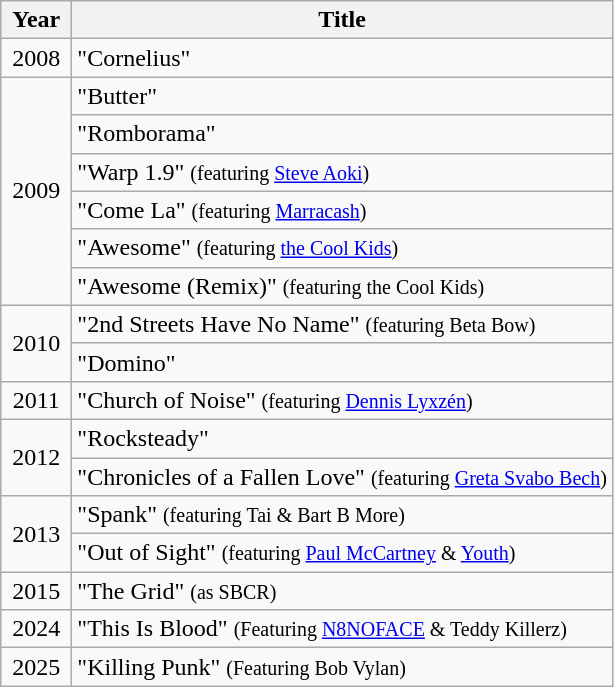<table class="wikitable">
<tr>
<th width="40">Year</th>
<th>Title</th>
</tr>
<tr>
<td align="center">2008</td>
<td>"Cornelius"</td>
</tr>
<tr>
<td align="center" rowspan="6">2009</td>
<td>"Butter"</td>
</tr>
<tr>
<td>"Romborama"</td>
</tr>
<tr>
<td>"Warp 1.9" <small>(featuring <a href='#'>Steve Aoki</a>)</small></td>
</tr>
<tr>
<td>"Come La" <small>(featuring <a href='#'>Marracash</a>)</small></td>
</tr>
<tr>
<td>"Awesome" <small>(featuring <a href='#'>the Cool Kids</a>)</small></td>
</tr>
<tr>
<td>"Awesome (Remix)" <small>(featuring the Cool Kids)</small></td>
</tr>
<tr>
<td align="center" rowspan="2">2010</td>
<td>"2nd Streets Have No Name" <small>(featuring Beta Bow)</small></td>
</tr>
<tr>
<td>"Domino"</td>
</tr>
<tr>
<td align="center">2011</td>
<td>"Church of Noise" <small>(featuring <a href='#'>Dennis Lyxzén</a>)</small></td>
</tr>
<tr>
<td align="center" rowspan="2">2012</td>
<td>"Rocksteady"</td>
</tr>
<tr>
<td>"Chronicles of a Fallen Love" <small>(featuring <a href='#'>Greta Svabo Bech</a>)</small></td>
</tr>
<tr>
<td align="center" rowspan="2">2013</td>
<td>"Spank" <small>(featuring Tai & Bart B More)</small></td>
</tr>
<tr>
<td>"Out of Sight" <small>(featuring <a href='#'>Paul McCartney</a> & <a href='#'>Youth</a>)</small></td>
</tr>
<tr>
<td align="center" rowspan="1">2015</td>
<td>"The Grid" <small>(as SBCR)</small></td>
</tr>
<tr>
<td align="center" rowspan="1">2024</td>
<td>"This Is Blood" <small>(Featuring <a href='#'>N8NOFACE</a> & Teddy Killerz)</small></td>
</tr>
<tr>
<td align="center" rowspan="1">2025</td>
<td>"Killing Punk" <small>(Featuring Bob Vylan)</small></td>
</tr>
</table>
